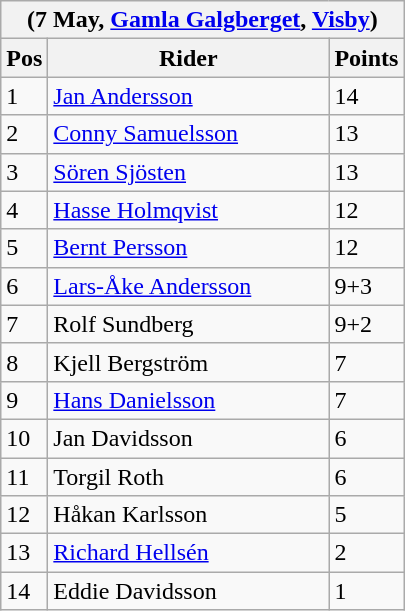<table class="wikitable">
<tr>
<th colspan="6">(7 May, <a href='#'>Gamla Galgberget</a>, <a href='#'>Visby</a>)</th>
</tr>
<tr>
<th width=20>Pos</th>
<th width=180>Rider</th>
<th width=40>Points</th>
</tr>
<tr>
<td>1</td>
<td style="text-align:left;"><a href='#'>Jan Andersson</a></td>
<td>14</td>
</tr>
<tr>
<td>2</td>
<td style="text-align:left;"><a href='#'>Conny Samuelsson</a></td>
<td>13</td>
</tr>
<tr>
<td>3</td>
<td style="text-align:left;"><a href='#'>Sören Sjösten</a></td>
<td>13</td>
</tr>
<tr>
<td>4</td>
<td style="text-align:left;"><a href='#'>Hasse Holmqvist</a></td>
<td>12</td>
</tr>
<tr>
<td>5</td>
<td style="text-align:left;"><a href='#'>Bernt Persson</a></td>
<td>12</td>
</tr>
<tr>
<td>6</td>
<td style="text-align:left;"><a href='#'>Lars-Åke Andersson</a></td>
<td>9+3</td>
</tr>
<tr>
<td>7</td>
<td style="text-align:left;">Rolf Sundberg</td>
<td>9+2</td>
</tr>
<tr>
<td>8</td>
<td style="text-align:left;">Kjell Bergström</td>
<td>7</td>
</tr>
<tr>
<td>9</td>
<td style="text-align:left;"><a href='#'>Hans Danielsson</a></td>
<td>7</td>
</tr>
<tr>
<td>10</td>
<td style="text-align:left;">Jan Davidsson</td>
<td>6</td>
</tr>
<tr>
<td>11</td>
<td style="text-align:left;">Torgil Roth</td>
<td>6</td>
</tr>
<tr>
<td>12</td>
<td style="text-align:left;">Håkan Karlsson</td>
<td>5</td>
</tr>
<tr>
<td>13</td>
<td style="text-align:left;"><a href='#'>Richard Hellsén</a></td>
<td>2</td>
</tr>
<tr>
<td>14</td>
<td style="text-align:left;">Eddie Davidsson</td>
<td>1</td>
</tr>
</table>
